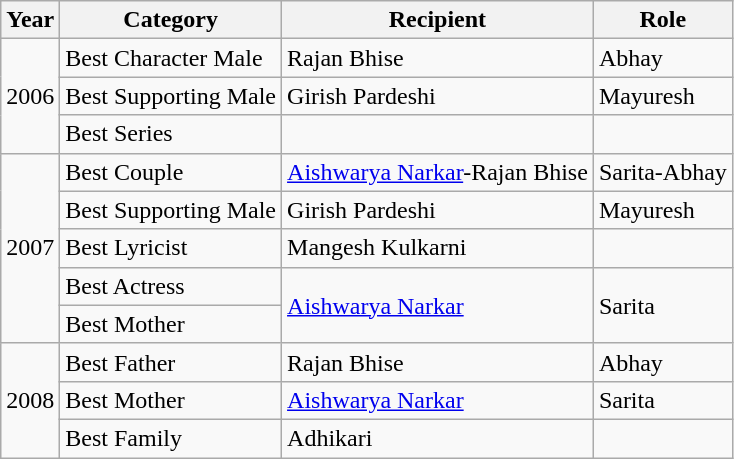<table class="wikitable">
<tr>
<th>Year</th>
<th>Category</th>
<th>Recipient</th>
<th>Role</th>
</tr>
<tr>
<td rowspan="3">2006</td>
<td>Best Character Male</td>
<td>Rajan Bhise</td>
<td>Abhay</td>
</tr>
<tr>
<td>Best Supporting Male</td>
<td>Girish Pardeshi</td>
<td>Mayuresh</td>
</tr>
<tr>
<td>Best Series</td>
<td></td>
<td></td>
</tr>
<tr>
<td rowspan="5">2007</td>
<td>Best Couple</td>
<td><a href='#'>Aishwarya Narkar</a>-Rajan Bhise</td>
<td>Sarita-Abhay</td>
</tr>
<tr>
<td>Best Supporting Male</td>
<td>Girish Pardeshi</td>
<td>Mayuresh</td>
</tr>
<tr>
<td>Best Lyricist</td>
<td>Mangesh Kulkarni</td>
<td></td>
</tr>
<tr>
<td>Best Actress</td>
<td rowspan="2"><a href='#'>Aishwarya Narkar</a></td>
<td rowspan="2">Sarita</td>
</tr>
<tr>
<td>Best Mother</td>
</tr>
<tr>
<td rowspan="3">2008</td>
<td>Best Father</td>
<td>Rajan Bhise</td>
<td>Abhay</td>
</tr>
<tr>
<td>Best Mother</td>
<td><a href='#'>Aishwarya Narkar</a></td>
<td>Sarita</td>
</tr>
<tr>
<td>Best Family</td>
<td>Adhikari</td>
<td></td>
</tr>
</table>
